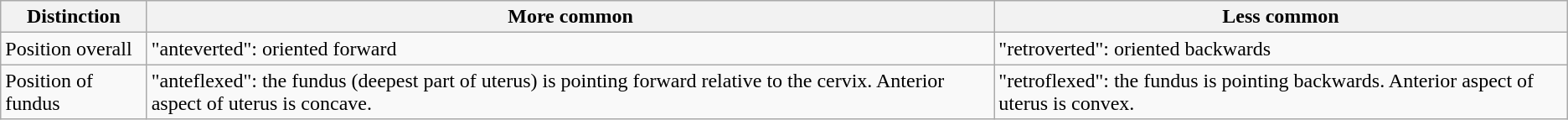<table class="wikitable">
<tr>
<th>Distinction</th>
<th>More common</th>
<th>Less common</th>
</tr>
<tr>
<td>Position overall</td>
<td>"anteverted": oriented forward</td>
<td>"retroverted": oriented backwards</td>
</tr>
<tr>
<td>Position of fundus</td>
<td>"anteflexed": the fundus (deepest part of uterus)  is pointing forward relative to the cervix. Anterior aspect of uterus is concave.</td>
<td>"retroflexed": the fundus is pointing backwards. Anterior aspect of uterus is convex.</td>
</tr>
</table>
